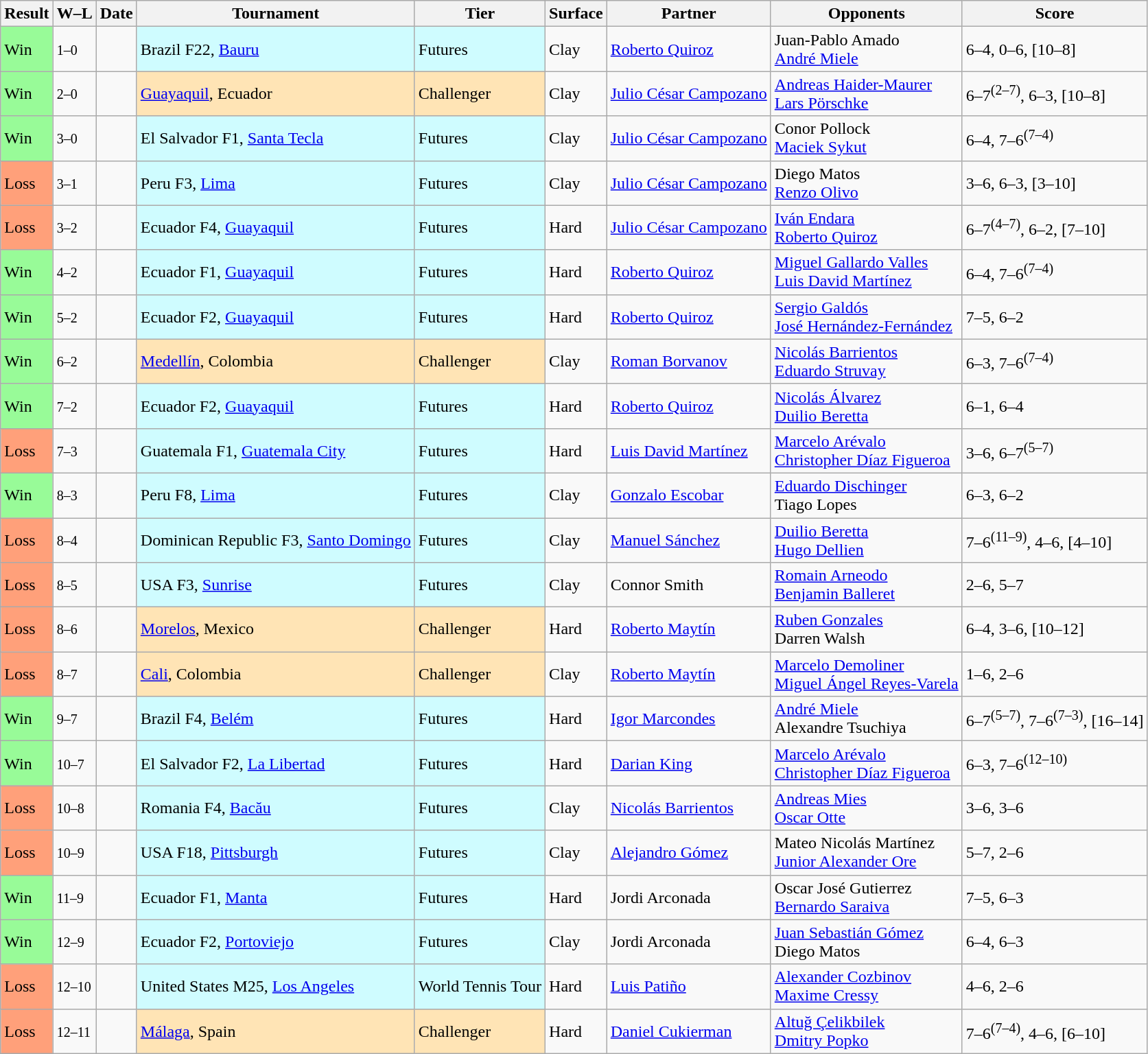<table class="sortable wikitable">
<tr>
<th>Result</th>
<th class="unsortable">W–L</th>
<th>Date</th>
<th>Tournament</th>
<th>Tier</th>
<th>Surface</th>
<th>Partner</th>
<th>Opponents</th>
<th class="unsortable">Score</th>
</tr>
<tr>
<td bgcolor=98fb98>Win</td>
<td><small>1–0</small></td>
<td></td>
<td style="background:#cffcff;">Brazil F22, <a href='#'>Bauru</a></td>
<td style="background:#cffcff;">Futures</td>
<td>Clay</td>
<td> <a href='#'>Roberto Quiroz</a></td>
<td> Juan-Pablo Amado<br> <a href='#'>André Miele</a></td>
<td>6–4, 0–6, [10–8]</td>
</tr>
<tr>
<td bgcolor=98fb98>Win</td>
<td><small>2–0</small></td>
<td><a href='#'></a></td>
<td bgcolor=moccasin><a href='#'>Guayaquil</a>, Ecuador</td>
<td bgcolor=moccasin>Challenger</td>
<td>Clay</td>
<td> <a href='#'>Julio César Campozano</a></td>
<td> <a href='#'>Andreas Haider-Maurer</a><br> <a href='#'>Lars Pörschke</a></td>
<td>6–7<sup>(2–7)</sup>, 6–3, [10–8]</td>
</tr>
<tr>
<td bgcolor=98fb98>Win</td>
<td><small>3–0</small></td>
<td></td>
<td style="background:#cffcff;">El Salvador F1, <a href='#'>Santa Tecla</a></td>
<td style="background:#cffcff;">Futures</td>
<td>Clay</td>
<td> <a href='#'>Julio César Campozano</a></td>
<td> Conor Pollock<br> <a href='#'>Maciek Sykut</a></td>
<td>6–4, 7–6<sup>(7–4)</sup></td>
</tr>
<tr>
<td bgcolor=ffa07a>Loss</td>
<td><small>3–1</small></td>
<td></td>
<td bgcolor=cffcff>Peru F3, <a href='#'>Lima</a></td>
<td bgcolor=cffcff>Futures</td>
<td>Clay</td>
<td> <a href='#'>Julio César Campozano</a></td>
<td> Diego Matos<br> <a href='#'>Renzo Olivo</a></td>
<td>3–6, 6–3, [3–10]</td>
</tr>
<tr>
<td bgcolor=ffa07a>Loss</td>
<td><small>3–2</small></td>
<td></td>
<td bgcolor=cffcff>Ecuador F4, <a href='#'>Guayaquil</a></td>
<td bgcolor=cffcff>Futures</td>
<td>Hard</td>
<td> <a href='#'>Julio César Campozano</a></td>
<td> <a href='#'>Iván Endara</a><br> <a href='#'>Roberto Quiroz</a></td>
<td>6–7<sup>(4–7)</sup>, 6–2, [7–10]</td>
</tr>
<tr>
<td bgcolor=98fb98>Win</td>
<td><small>4–2</small></td>
<td></td>
<td bgcolor=cffcff>Ecuador F1, <a href='#'>Guayaquil</a></td>
<td bgcolor=cffcff>Futures</td>
<td>Hard</td>
<td> <a href='#'>Roberto Quiroz</a></td>
<td> <a href='#'>Miguel Gallardo Valles</a><br> <a href='#'>Luis David Martínez</a></td>
<td>6–4, 7–6<sup>(7–4)</sup></td>
</tr>
<tr>
<td bgcolor=98fb98>Win</td>
<td><small>5–2</small></td>
<td></td>
<td bgcolor=cffcff>Ecuador F2, <a href='#'>Guayaquil</a></td>
<td bgcolor=cffcff>Futures</td>
<td>Hard</td>
<td> <a href='#'>Roberto Quiroz</a></td>
<td> <a href='#'>Sergio Galdós</a><br> <a href='#'>José Hernández-Fernández</a></td>
<td>7–5, 6–2</td>
</tr>
<tr>
<td bgcolor=98fb98>Win</td>
<td><small>6–2</small></td>
<td><a href='#'></a></td>
<td bgcolor=moccasin><a href='#'>Medellín</a>, Colombia</td>
<td bgcolor=moccasin>Challenger</td>
<td>Clay</td>
<td> <a href='#'>Roman Borvanov</a></td>
<td> <a href='#'>Nicolás Barrientos</a><br> <a href='#'>Eduardo Struvay</a></td>
<td>6–3, 7–6<sup>(7–4)</sup></td>
</tr>
<tr>
<td bgcolor=98fb98>Win</td>
<td><small>7–2</small></td>
<td></td>
<td bgcolor=cffcff>Ecuador F2, <a href='#'>Guayaquil</a></td>
<td bgcolor=cffcff>Futures</td>
<td>Hard</td>
<td> <a href='#'>Roberto Quiroz</a></td>
<td> <a href='#'>Nicolás Álvarez</a><br> <a href='#'>Duilio Beretta</a></td>
<td>6–1, 6–4</td>
</tr>
<tr>
<td bgcolor=FFA07A>Loss</td>
<td><small>7–3</small></td>
<td></td>
<td style="background:#cffcff;">Guatemala F1, <a href='#'>Guatemala City</a></td>
<td style="background:#cffcff;">Futures</td>
<td>Hard</td>
<td> <a href='#'>Luis David Martínez</a></td>
<td> <a href='#'>Marcelo Arévalo</a><br> <a href='#'>Christopher Díaz Figueroa</a></td>
<td>3–6, 6–7<sup>(5–7)</sup></td>
</tr>
<tr>
<td bgcolor=98fb98>Win</td>
<td><small>8–3</small></td>
<td></td>
<td style="background:#cffcff;">Peru F8, <a href='#'>Lima</a></td>
<td style="background:#cffcff;">Futures</td>
<td>Clay</td>
<td> <a href='#'>Gonzalo Escobar</a></td>
<td> <a href='#'>Eduardo Dischinger</a><br> Tiago Lopes</td>
<td>6–3, 6–2</td>
</tr>
<tr>
<td bgcolor=FFA07A>Loss</td>
<td><small>8–4</small></td>
<td></td>
<td bgcolor=cffcff>Dominican Republic F3, <a href='#'>Santo Domingo</a></td>
<td bgcolor=cffcff>Futures</td>
<td>Clay</td>
<td> <a href='#'>Manuel Sánchez</a></td>
<td> <a href='#'>Duilio Beretta</a><br> <a href='#'>Hugo Dellien</a></td>
<td>7–6<sup>(11–9)</sup>, 4–6, [4–10]</td>
</tr>
<tr>
<td bgcolor=FFA07A>Loss</td>
<td><small>8–5</small></td>
<td></td>
<td bgcolor=cffcff>USA F3, <a href='#'>Sunrise</a></td>
<td bgcolor=cffcff>Futures</td>
<td>Clay</td>
<td> Connor Smith</td>
<td> <a href='#'>Romain Arneodo</a><br> <a href='#'>Benjamin Balleret</a></td>
<td>2–6, 5–7</td>
</tr>
<tr>
<td bgcolor=ffa07a>Loss</td>
<td><small>8–6</small></td>
<td><a href='#'></a></td>
<td bgcolor=moccasin><a href='#'>Morelos</a>, Mexico</td>
<td bgcolor=moccasin>Challenger</td>
<td>Hard</td>
<td> <a href='#'>Roberto Maytín</a></td>
<td> <a href='#'>Ruben Gonzales</a><br> Darren Walsh</td>
<td>6–4, 3–6, [10–12]</td>
</tr>
<tr>
<td bgcolor=ffa07a>Loss</td>
<td><small>8–7</small></td>
<td><a href='#'></a></td>
<td bgcolor=moccasin><a href='#'>Cali</a>, Colombia</td>
<td bgcolor=moccasin>Challenger</td>
<td>Clay</td>
<td> <a href='#'>Roberto Maytín</a></td>
<td> <a href='#'>Marcelo Demoliner</a><br> <a href='#'>Miguel Ángel Reyes-Varela</a></td>
<td>1–6, 2–6</td>
</tr>
<tr>
<td bgcolor=98fb98>Win</td>
<td><small>9–7</small></td>
<td></td>
<td bgcolor=cffcff>Brazil F4, <a href='#'>Belém</a></td>
<td bgcolor=cffcff>Futures</td>
<td>Hard</td>
<td> <a href='#'>Igor Marcondes</a></td>
<td> <a href='#'>André Miele</a><br> Alexandre Tsuchiya</td>
<td>6–7<sup>(5–7)</sup>, 7–6<sup>(7–3)</sup>, [16–14]</td>
</tr>
<tr>
<td bgcolor=98FB98>Win</td>
<td><small>10–7</small></td>
<td></td>
<td style="background:#cffcff;">El Salvador F2, <a href='#'>La Libertad</a></td>
<td style="background:#cffcff;">Futures</td>
<td>Hard</td>
<td> <a href='#'>Darian King</a></td>
<td> <a href='#'>Marcelo Arévalo</a><br> <a href='#'>Christopher Díaz Figueroa</a></td>
<td>6–3, 7–6<sup>(12–10)</sup></td>
</tr>
<tr>
<td bgcolor=ffa07a>Loss</td>
<td><small>10–8</small></td>
<td></td>
<td bgcolor=cffcff>Romania F4, <a href='#'>Bacău</a></td>
<td bgcolor=cffcff>Futures</td>
<td>Clay</td>
<td> <a href='#'>Nicolás Barrientos</a></td>
<td> <a href='#'>Andreas Mies</a><br> <a href='#'>Oscar Otte</a></td>
<td>3–6, 3–6</td>
</tr>
<tr>
<td bgcolor=ffa07a>Loss</td>
<td><small>10–9</small></td>
<td></td>
<td bgcolor=cffcff>USA F18, <a href='#'>Pittsburgh</a></td>
<td bgcolor=cffcff>Futures</td>
<td>Clay</td>
<td> <a href='#'>Alejandro Gómez</a></td>
<td> Mateo Nicolás Martínez<br> <a href='#'>Junior Alexander Ore</a></td>
<td>5–7, 2–6</td>
</tr>
<tr>
<td bgcolor=98fb98>Win</td>
<td><small>11–9</small></td>
<td></td>
<td bgcolor=cffcff>Ecuador F1, <a href='#'>Manta</a></td>
<td bgcolor=cffcff>Futures</td>
<td>Hard</td>
<td> Jordi Arconada</td>
<td> Oscar José Gutierrez<br> <a href='#'>Bernardo Saraiva</a></td>
<td>7–5, 6–3</td>
</tr>
<tr>
<td bgcolor=98fb98>Win</td>
<td><small>12–9</small></td>
<td></td>
<td bgcolor=cffcff>Ecuador F2, <a href='#'>Portoviejo</a></td>
<td bgcolor=cffcff>Futures</td>
<td>Clay</td>
<td> Jordi Arconada</td>
<td> <a href='#'>Juan Sebastián Gómez</a><br> Diego Matos</td>
<td>6–4, 6–3</td>
</tr>
<tr>
<td bgcolor=ffa07a>Loss</td>
<td><small>12–10</small></td>
<td></td>
<td bgcolor=cffcff>United States M25, <a href='#'>Los Angeles</a></td>
<td bgcolor=cffcff>World Tennis Tour</td>
<td>Hard</td>
<td> <a href='#'>Luis Patiño</a></td>
<td> <a href='#'>Alexander Cozbinov</a><br> <a href='#'>Maxime Cressy</a></td>
<td>4–6, 2–6</td>
</tr>
<tr>
<td bgcolor=ffa07a>Loss</td>
<td><small>12–11</small></td>
<td><a href='#'></a></td>
<td bgcolor=moccasin><a href='#'>Málaga</a>, Spain</td>
<td bgcolor=moccasin>Challenger</td>
<td>Hard</td>
<td> <a href='#'>Daniel Cukierman</a></td>
<td> <a href='#'>Altuğ Çelikbilek</a><br> <a href='#'>Dmitry Popko</a></td>
<td>7–6<sup>(7–4)</sup>, 4–6, [6–10]</td>
</tr>
</table>
